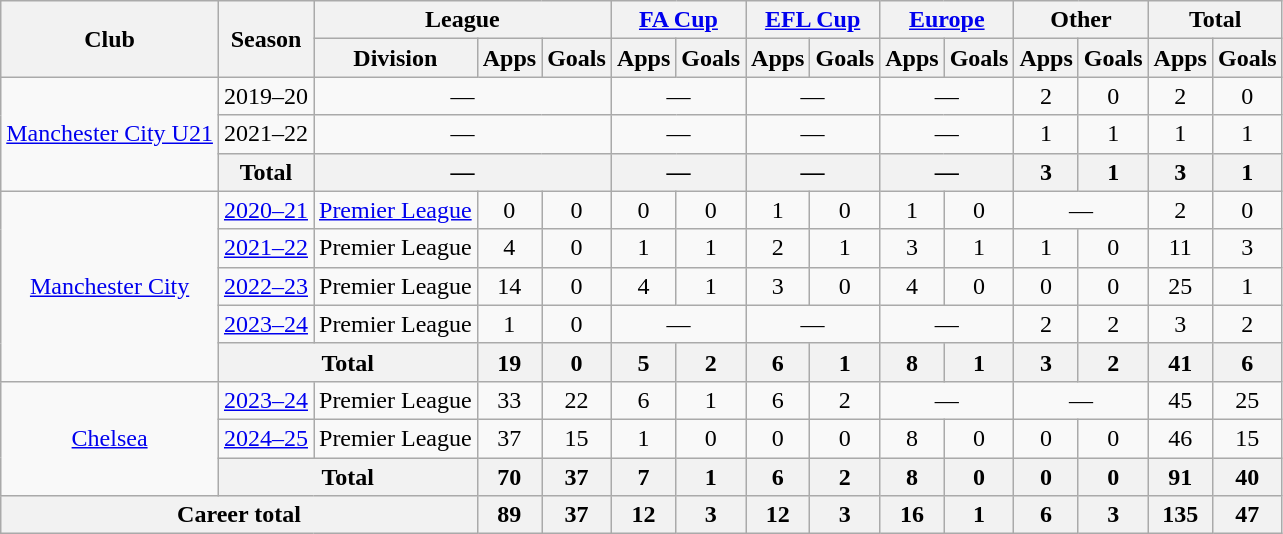<table class="wikitable" style="text-align: center;">
<tr>
<th rowspan="2">Club</th>
<th rowspan="2">Season</th>
<th colspan="3">League</th>
<th colspan="2"><a href='#'>FA Cup</a></th>
<th colspan="2"><a href='#'>EFL Cup</a></th>
<th colspan="2"><a href='#'>Europe</a></th>
<th colspan="2">Other</th>
<th colspan="2">Total</th>
</tr>
<tr>
<th>Division</th>
<th>Apps</th>
<th>Goals</th>
<th>Apps</th>
<th>Goals</th>
<th>Apps</th>
<th>Goals</th>
<th>Apps</th>
<th>Goals</th>
<th>Apps</th>
<th>Goals</th>
<th>Apps</th>
<th>Goals</th>
</tr>
<tr>
<td rowspan="3"><a href='#'>Manchester City U21</a></td>
<td>2019–20</td>
<td colspan="3">—</td>
<td colspan="2">—</td>
<td colspan="2">—</td>
<td colspan="2">—</td>
<td>2</td>
<td>0</td>
<td>2</td>
<td>0</td>
</tr>
<tr>
<td>2021–22</td>
<td colspan="3">—</td>
<td colspan="2">—</td>
<td colspan="2">—</td>
<td colspan="2">—</td>
<td>1</td>
<td>1</td>
<td>1</td>
<td>1</td>
</tr>
<tr>
<th>Total</th>
<th colspan="3">—</th>
<th colspan="2">—</th>
<th colspan="2">—</th>
<th colspan="2">—</th>
<th>3</th>
<th>1</th>
<th>3</th>
<th>1</th>
</tr>
<tr>
<td rowspan="5"><a href='#'>Manchester City</a></td>
<td><a href='#'>2020–21</a></td>
<td><a href='#'>Premier League</a></td>
<td>0</td>
<td>0</td>
<td>0</td>
<td>0</td>
<td>1</td>
<td>0</td>
<td>1</td>
<td>0</td>
<td colspan="2">—</td>
<td>2</td>
<td>0</td>
</tr>
<tr>
<td><a href='#'>2021–22</a></td>
<td>Premier League</td>
<td>4</td>
<td>0</td>
<td>1</td>
<td>1</td>
<td>2</td>
<td>1</td>
<td>3</td>
<td>1</td>
<td>1</td>
<td>0</td>
<td>11</td>
<td>3</td>
</tr>
<tr>
<td><a href='#'>2022–23</a></td>
<td>Premier League</td>
<td>14</td>
<td>0</td>
<td>4</td>
<td>1</td>
<td>3</td>
<td>0</td>
<td>4</td>
<td>0</td>
<td>0</td>
<td>0</td>
<td>25</td>
<td>1</td>
</tr>
<tr>
<td><a href='#'>2023–24</a></td>
<td>Premier League</td>
<td>1</td>
<td>0</td>
<td colspan="2">—</td>
<td colspan="2">—</td>
<td colspan="2">—</td>
<td>2</td>
<td>2</td>
<td>3</td>
<td>2</td>
</tr>
<tr>
<th colspan="2">Total</th>
<th>19</th>
<th>0</th>
<th>5</th>
<th>2</th>
<th>6</th>
<th>1</th>
<th>8</th>
<th>1</th>
<th>3</th>
<th>2</th>
<th>41</th>
<th>6</th>
</tr>
<tr>
<td rowspan="3"><a href='#'>Chelsea</a></td>
<td><a href='#'>2023–24</a></td>
<td>Premier League</td>
<td>33</td>
<td>22</td>
<td>6</td>
<td>1</td>
<td>6</td>
<td>2</td>
<td colspan="2">—</td>
<td colspan="2">—</td>
<td>45</td>
<td>25</td>
</tr>
<tr>
<td><a href='#'>2024–25</a></td>
<td>Premier League</td>
<td>37</td>
<td>15</td>
<td>1</td>
<td>0</td>
<td>0</td>
<td>0</td>
<td>8</td>
<td>0</td>
<td>0</td>
<td>0</td>
<td>46</td>
<td>15</td>
</tr>
<tr>
<th colspan="2">Total</th>
<th>70</th>
<th>37</th>
<th>7</th>
<th>1</th>
<th>6</th>
<th>2</th>
<th>8</th>
<th>0</th>
<th>0</th>
<th>0</th>
<th>91</th>
<th>40</th>
</tr>
<tr>
<th colspan="3">Career total</th>
<th>89</th>
<th>37</th>
<th>12</th>
<th>3</th>
<th>12</th>
<th>3</th>
<th>16</th>
<th>1</th>
<th>6</th>
<th>3</th>
<th>135</th>
<th>47</th>
</tr>
</table>
